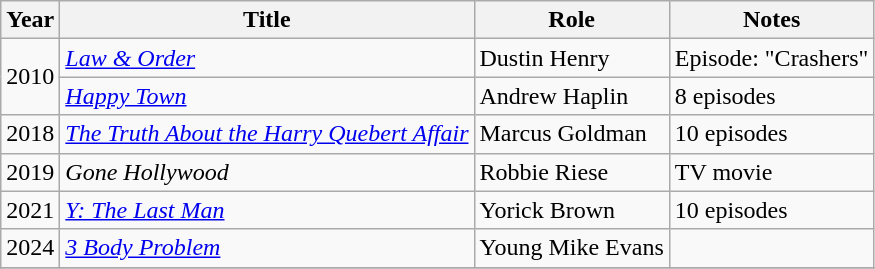<table class="wikitable sortable">
<tr>
<th>Year</th>
<th>Title</th>
<th>Role</th>
<th class="unsortable">Notes</th>
</tr>
<tr>
<td rowspan="2">2010</td>
<td><em><a href='#'>Law & Order</a></em></td>
<td>Dustin Henry</td>
<td>Episode: "Crashers"</td>
</tr>
<tr>
<td><em><a href='#'>Happy Town</a></em></td>
<td>Andrew Haplin</td>
<td>8 episodes</td>
</tr>
<tr>
<td>2018</td>
<td><em><a href='#'>The Truth About the Harry Quebert Affair</a></em></td>
<td>Marcus Goldman</td>
<td>10 episodes</td>
</tr>
<tr>
<td>2019</td>
<td><em>Gone Hollywood</em></td>
<td>Robbie Riese</td>
<td>TV movie</td>
</tr>
<tr>
<td>2021</td>
<td><em><a href='#'>Y: The Last Man</a></em></td>
<td>Yorick Brown</td>
<td>10 episodes</td>
</tr>
<tr>
<td>2024</td>
<td><em><a href='#'>3 Body Problem</a></em></td>
<td>Young Mike Evans</td>
<td></td>
</tr>
<tr>
</tr>
</table>
